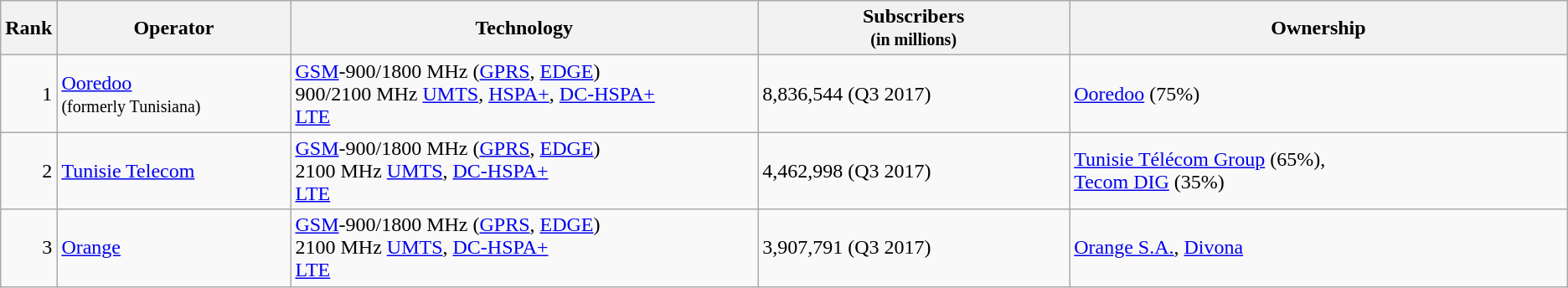<table class="wikitable">
<tr>
<th style="width:3%;">Rank</th>
<th style="width:15%;">Operator</th>
<th style="width:30%;">Technology</th>
<th style="width:20%;">Subscribers<br><small>(in millions)</small></th>
<th style="width:32%;">Ownership</th>
</tr>
<tr>
<td align=right>1</td>
<td><a href='#'>Ooredoo</a><br><small>(formerly Tunisiana)</small></td>
<td><a href='#'>GSM</a>-900/1800 MHz (<a href='#'>GPRS</a>, <a href='#'>EDGE</a>)<br>900/2100 MHz <a href='#'>UMTS</a>, <a href='#'>HSPA+</a>, <a href='#'>DC-HSPA+</a><br><a href='#'>LTE</a></td>
<td>8,836,544  (Q3 2017)</td>
<td><a href='#'>Ooredoo</a> (75%)</td>
</tr>
<tr>
<td align=right>2</td>
<td><a href='#'>Tunisie Telecom</a></td>
<td><a href='#'>GSM</a>-900/1800 MHz (<a href='#'>GPRS</a>, <a href='#'>EDGE</a>) <br>2100 MHz <a href='#'>UMTS</a>, <a href='#'>DC-HSPA+</a><br><a href='#'>LTE</a></td>
<td>4,462,998  (Q3 2017)</td>
<td><a href='#'>Tunisie Télécom Group</a> (65%), <br><a href='#'>Tecom DIG</a> (35%) </td>
</tr>
<tr>
<td align=right>3</td>
<td><a href='#'>Orange</a></td>
<td><a href='#'>GSM</a>-900/1800 MHz (<a href='#'>GPRS</a>, <a href='#'>EDGE</a>)<br>2100 MHz <a href='#'>UMTS</a>, <a href='#'>DC-HSPA+</a><br><a href='#'>LTE</a></td>
<td>3,907,791  (Q3 2017)</td>
<td><a href='#'>Orange S.A.</a>, <a href='#'>Divona</a></td>
</tr>
</table>
